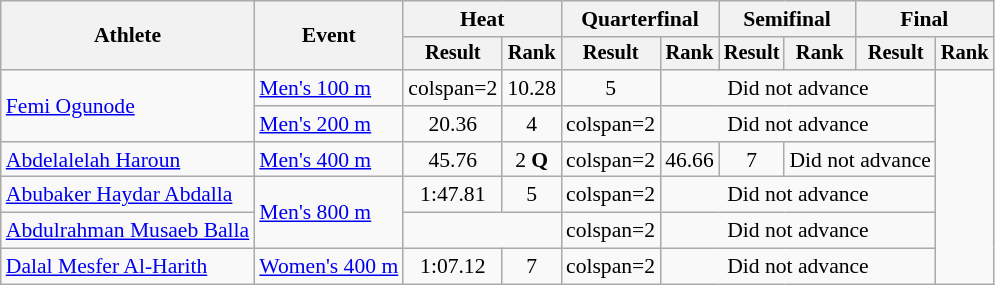<table class="wikitable" style="font-size:90%">
<tr>
<th rowspan="2">Athlete</th>
<th rowspan="2">Event</th>
<th colspan="2">Heat</th>
<th colspan="2">Quarterfinal</th>
<th colspan="2">Semifinal</th>
<th colspan="2">Final</th>
</tr>
<tr style="font-size:95%">
<th>Result</th>
<th>Rank</th>
<th>Result</th>
<th>Rank</th>
<th>Result</th>
<th>Rank</th>
<th>Result</th>
<th>Rank</th>
</tr>
<tr align=center>
<td align=left rowspan=2><a href='#'>Femi Ogunode</a></td>
<td align=left><a href='#'>Men's 100 m</a></td>
<td>colspan=2 </td>
<td>10.28</td>
<td>5</td>
<td colspan=4>Did not advance</td>
</tr>
<tr align=center>
<td align=left><a href='#'>Men's 200 m</a></td>
<td>20.36</td>
<td>4</td>
<td>colspan=2 </td>
<td colspan=4>Did not advance</td>
</tr>
<tr align=center>
<td align=left><a href='#'>Abdelalelah Haroun</a></td>
<td align=left><a href='#'>Men's 400 m</a></td>
<td>45.76</td>
<td>2 <strong>Q</strong></td>
<td>colspan=2 </td>
<td>46.66</td>
<td>7</td>
<td colspan=2>Did not advance</td>
</tr>
<tr align=center>
<td align=left><a href='#'>Abubaker Haydar Abdalla</a></td>
<td align=left rowspan=2><a href='#'>Men's 800 m</a></td>
<td>1:47.81</td>
<td>5</td>
<td>colspan=2 </td>
<td colspan=4>Did not advance</td>
</tr>
<tr align=center>
<td align=left><a href='#'>Abdulrahman Musaeb Balla</a></td>
<td colspan=2></td>
<td>colspan=2 </td>
<td colspan=4>Did not advance</td>
</tr>
<tr align=center>
<td align=left><a href='#'>Dalal Mesfer Al-Harith</a></td>
<td align=left><a href='#'>Women's 400 m</a></td>
<td>1:07.12</td>
<td>7</td>
<td>colspan=2 </td>
<td colspan=4>Did not advance</td>
</tr>
</table>
